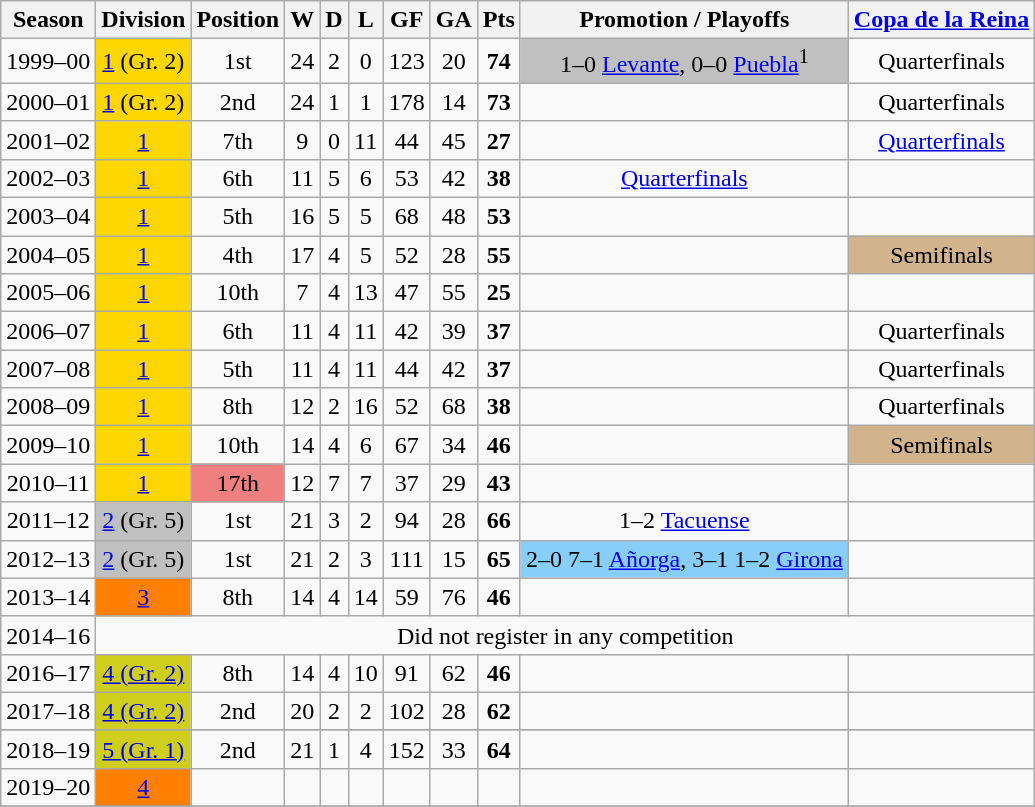<table class="wikitable" style="text-align:center">
<tr>
<th>Season</th>
<th>Division</th>
<th>Position</th>
<th>W</th>
<th>D</th>
<th>L</th>
<th>GF</th>
<th>GA</th>
<th>Pts</th>
<th>Promotion / Playoffs</th>
<th><a href='#'>Copa de la Reina</a></th>
</tr>
<tr>
<td>1999–00</td>
<td bgcolor=gold><a href='#'>1</a> (Gr. 2)</td>
<td>1st</td>
<td>24</td>
<td>2</td>
<td>0</td>
<td>123</td>
<td>20</td>
<td><strong>74</strong></td>
<td bgcolor=silver>1–0 <a href='#'>Levante</a>, 0–0 <a href='#'>Puebla</a><sup>1</sup></td>
<td>Quarterfinals</td>
</tr>
<tr>
<td>2000–01</td>
<td bgcolor=gold><a href='#'>1</a> (Gr. 2)</td>
<td>2nd</td>
<td>24</td>
<td>1</td>
<td>1</td>
<td>178</td>
<td>14</td>
<td><strong>73</strong></td>
<td></td>
<td>Quarterfinals</td>
</tr>
<tr>
<td>2001–02</td>
<td bgcolor=gold><a href='#'>1</a></td>
<td>7th</td>
<td>9</td>
<td>0</td>
<td>11</td>
<td>44</td>
<td>45</td>
<td><strong>27</strong></td>
<td></td>
<td><a href='#'>Quarterfinals</a></td>
</tr>
<tr>
<td>2002–03</td>
<td bgcolor=gold><a href='#'>1</a></td>
<td>6th</td>
<td>11</td>
<td>5</td>
<td>6</td>
<td>53</td>
<td>42</td>
<td><strong>38</strong></td>
<td><a href='#'>Quarterfinals</a></td>
<td></td>
</tr>
<tr>
<td>2003–04</td>
<td bgcolor=gold><a href='#'>1</a></td>
<td>5th</td>
<td>16</td>
<td>5</td>
<td>5</td>
<td>68</td>
<td>48</td>
<td><strong>53</strong></td>
<td></td>
<td></td>
</tr>
<tr>
<td>2004–05</td>
<td bgcolor=gold><a href='#'>1</a></td>
<td>4th</td>
<td>17</td>
<td>4</td>
<td>5</td>
<td>52</td>
<td>28</td>
<td><strong>55</strong></td>
<td></td>
<td bgcolor=#D2B48C>Semifinals</td>
</tr>
<tr>
<td>2005–06</td>
<td bgcolor=gold><a href='#'>1</a></td>
<td>10th</td>
<td>7</td>
<td>4</td>
<td>13</td>
<td>47</td>
<td>55</td>
<td><strong>25</strong></td>
<td></td>
<td></td>
</tr>
<tr>
<td>2006–07</td>
<td bgcolor=gold><a href='#'>1</a></td>
<td>6th</td>
<td>11</td>
<td>4</td>
<td>11</td>
<td>42</td>
<td>39</td>
<td><strong>37</strong></td>
<td></td>
<td>Quarterfinals</td>
</tr>
<tr>
<td>2007–08</td>
<td bgcolor=gold><a href='#'>1</a></td>
<td>5th</td>
<td>11</td>
<td>4</td>
<td>11</td>
<td>44</td>
<td>42</td>
<td><strong>37</strong></td>
<td></td>
<td>Quarterfinals</td>
</tr>
<tr>
<td>2008–09</td>
<td bgcolor=gold><a href='#'>1</a></td>
<td>8th</td>
<td>12</td>
<td>2</td>
<td>16</td>
<td>52</td>
<td>68</td>
<td><strong>38</strong></td>
<td></td>
<td>Quarterfinals</td>
</tr>
<tr>
<td>2009–10</td>
<td bgcolor=gold><a href='#'>1</a></td>
<td>10th</td>
<td>14</td>
<td>4</td>
<td>6</td>
<td>67</td>
<td>34</td>
<td><strong>46</strong></td>
<td></td>
<td bgcolor=#D2B48C>Semifinals</td>
</tr>
<tr>
<td>2010–11</td>
<td bgcolor=gold><a href='#'>1</a></td>
<td bgcolor=#f08080>17th</td>
<td>12</td>
<td>7</td>
<td>7</td>
<td>37</td>
<td>29</td>
<td><strong>43</strong></td>
<td></td>
<td></td>
</tr>
<tr>
<td>2011–12</td>
<td bgcolor=silver><a href='#'>2</a> (Gr. 5)</td>
<td>1st</td>
<td>21</td>
<td>3</td>
<td>2</td>
<td>94</td>
<td>28</td>
<td><strong>66</strong></td>
<td>1–2 <a href='#'>Tacuense</a></td>
<td></td>
</tr>
<tr>
<td>2012–13</td>
<td bgcolor=silver><a href='#'>2</a> (Gr. 5)</td>
<td>1st</td>
<td>21</td>
<td>2</td>
<td>3</td>
<td>111</td>
<td>15</td>
<td><strong>65</strong></td>
<td bgcolor=#87CEFA>2–0 7–1 <a href='#'>Añorga</a>, 3–1 1–2 <a href='#'>Girona</a></td>
<td></td>
</tr>
<tr>
<td>2013–14</td>
<td bgcolor=#FF7F00><a href='#'>3</a></td>
<td>8th</td>
<td>14</td>
<td>4</td>
<td>14</td>
<td>59</td>
<td>76</td>
<td><strong>46</strong></td>
<td></td>
<td></td>
</tr>
<tr>
<td>2014–16</td>
<td colspan=10 align=center>Did not register in any competition</td>
</tr>
<tr>
<td bgcolor=>2016–17</td>
<td bgcolor=#CECE1B><a href='#'>4 (Gr. 2)</a></td>
<td>8th</td>
<td>14</td>
<td>4</td>
<td>10</td>
<td>91</td>
<td>62</td>
<td><strong>46</strong></td>
<td></td>
<td></td>
</tr>
<tr>
<td bgcolor=>2017–18</td>
<td bgcolor=#CECE1B><a href='#'>4 (Gr. 2)</a></td>
<td>2nd</td>
<td>20</td>
<td>2</td>
<td>2</td>
<td>102</td>
<td>28</td>
<td><strong>62</strong></td>
<td></td>
<td></td>
</tr>
<tr>
</tr>
<tr>
<td bgcolor=>2018–19</td>
<td bgcolor=#CECE1B><a href='#'>5 (Gr. 1)</a></td>
<td>2nd</td>
<td>21</td>
<td>1</td>
<td>4</td>
<td>152</td>
<td>33</td>
<td><strong>64</strong></td>
<td></td>
<td></td>
</tr>
<tr>
<td>2019–20</td>
<td bgcolor=#FF7F00><a href='#'>4</a></td>
<td></td>
<td></td>
<td></td>
<td></td>
<td></td>
<td></td>
<td></td>
<td></td>
<td></td>
</tr>
<tr>
</tr>
</table>
